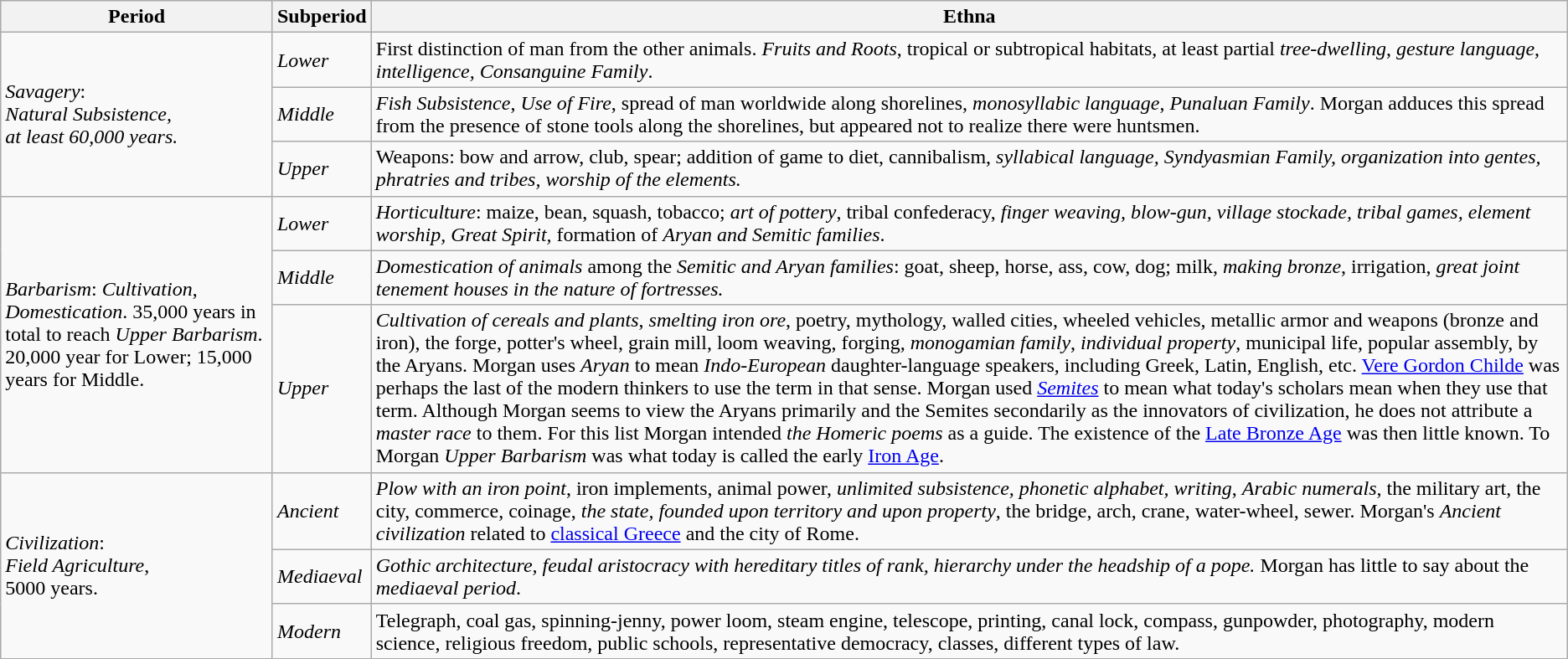<table class="wikitable">
<tr>
<th><strong>Period</strong></th>
<th><strong>Subperiod</strong></th>
<th><strong>Ethna</strong></th>
</tr>
<tr>
<td rowspan="3"><em>Savagery</em>:<br><em>Natural Subsistence,<br>at least 60,000 years.</em></td>
<td><em>Lower</em></td>
<td>First distinction of man from the other animals. <em>Fruits and Roots</em>, tropical or subtropical habitats, at least partial <em>tree-dwelling</em>, <em>gesture language</em>, <em>intelligence, Consanguine Family</em>.</td>
</tr>
<tr>
<td><em>Middle</em></td>
<td><em>Fish Subsistence</em>, <em>Use of Fire</em>, spread of man worldwide along shorelines, <em>monosyllabic language</em>, <em>Punaluan Family</em>. Morgan adduces this spread from the presence of stone tools along the shorelines, but appeared not to realize there were huntsmen.</td>
</tr>
<tr>
<td><em>Upper</em></td>
<td>Weapons: bow and arrow, club, spear; addition of game to diet, cannibalism, <em>syllabical language, Syndyasmian Family, organization into gentes, phratries and tribes, worship of the elements.</em></td>
</tr>
<tr>
<td rowspan="3"><em>Barbarism</em>: <em>Cultivation</em>, <em>Domestication</em>. 35,000 years in total to reach <em>Upper Barbarism</em>. 20,000 year for Lower; 15,000 years for Middle.</td>
<td><em>Lower</em></td>
<td><em>Horticulture</em>: maize, bean, squash, tobacco; <em>art of pottery</em>, tribal confederacy, <em>finger weaving, blow-gun, village stockade, tribal games, element worship, Great Spirit,</em> formation of <em>Aryan and Semitic families</em>.</td>
</tr>
<tr>
<td><em>Middle</em></td>
<td><em>Domestication of animals</em> among the <em>Semitic and Aryan families</em>: goat, sheep, horse, ass, cow, dog; milk, <em>making bronze</em>, irrigation, <em>great joint tenement houses in the nature of fortresses.</em></td>
</tr>
<tr>
<td><em>Upper</em></td>
<td><em>Cultivation of cereals and plants</em>, <em>smelting iron ore</em>, poetry, mythology, walled cities, wheeled vehicles, metallic armor and weapons (bronze and iron), the forge, potter's wheel, grain mill, loom weaving, forging, <em>monogamian family</em>, <em>individual property</em>, municipal life, popular assembly, by the Aryans. Morgan uses <em>Aryan</em> to mean <em>Indo-European</em> daughter-language speakers, including Greek, Latin, English, etc. <a href='#'>Vere Gordon Childe</a> was perhaps the last of the modern thinkers to use the term in that sense. Morgan used <em><a href='#'>Semites</a></em> to mean what today's scholars mean when they use that term. Although Morgan seems to view the Aryans primarily and the Semites secondarily as the innovators of civilization, he does not attribute a <em>master race</em> to them. For this list Morgan intended <em>the Homeric poems</em> as a guide. The existence of the <a href='#'>Late Bronze Age</a> was then little known. To Morgan <em>Upper Barbarism</em> was what today is called the early <a href='#'>Iron Age</a>.</td>
</tr>
<tr>
<td rowspan="3"><em>Civilization</em>:<br><em>Field Agriculture</em>,<br>5000 years.</td>
<td><em>Ancient</em></td>
<td><em>Plow with an iron point</em>, iron implements, animal power, <em>unlimited subsistence, phonetic alphabet, writing</em>, <em>Arabic numerals</em>, the military art, the city, commerce, coinage, <em>the state, founded upon territory and upon property</em>, the bridge, arch, crane, water-wheel, sewer. Morgan's <em>Ancient civilization</em> related to <a href='#'>classical Greece</a> and the city of Rome.</td>
</tr>
<tr>
<td><em>Mediaeval</em></td>
<td><em>Gothic architecture, feudal aristocracy with hereditary titles of rank, hierarchy under the headship of a pope.</em> Morgan has little to say about the <em>mediaeval period</em>.</td>
</tr>
<tr>
<td><em>Modern</em></td>
<td>Telegraph, coal gas, spinning-jenny, power loom, steam engine, telescope, printing, canal lock, compass, gunpowder, photography, modern science, religious freedom, public schools, representative democracy, classes, different types of law.</td>
</tr>
</table>
